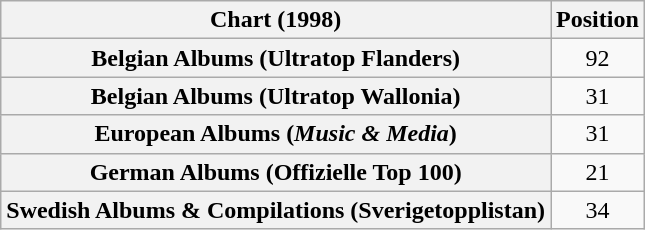<table class="wikitable sortable plainrowheaders" style="text-align:center">
<tr>
<th scope="col">Chart (1998)</th>
<th scope="col">Position</th>
</tr>
<tr>
<th scope="row">Belgian Albums (Ultratop Flanders)</th>
<td>92</td>
</tr>
<tr>
<th scope="row">Belgian Albums (Ultratop Wallonia)</th>
<td>31</td>
</tr>
<tr>
<th scope="row">European Albums (<em>Music & Media</em>)</th>
<td>31</td>
</tr>
<tr>
<th scope="row">German Albums (Offizielle Top 100)</th>
<td>21</td>
</tr>
<tr>
<th scope="row">Swedish Albums & Compilations (Sverigetopplistan)</th>
<td>34</td>
</tr>
</table>
